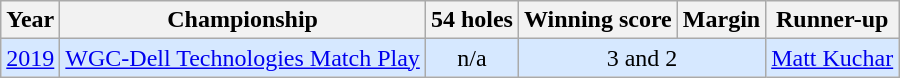<table class="wikitable">
<tr>
<th>Year</th>
<th>Championship</th>
<th>54 holes</th>
<th>Winning score</th>
<th>Margin</th>
<th>Runner-up</th>
</tr>
<tr style="background:#D6E8FF;">
<td><a href='#'>2019</a></td>
<td><a href='#'>WGC-Dell Technologies Match Play</a></td>
<td align=center>n/a</td>
<td align=center colspan=2>3 and 2</td>
<td> <a href='#'>Matt Kuchar</a></td>
</tr>
</table>
